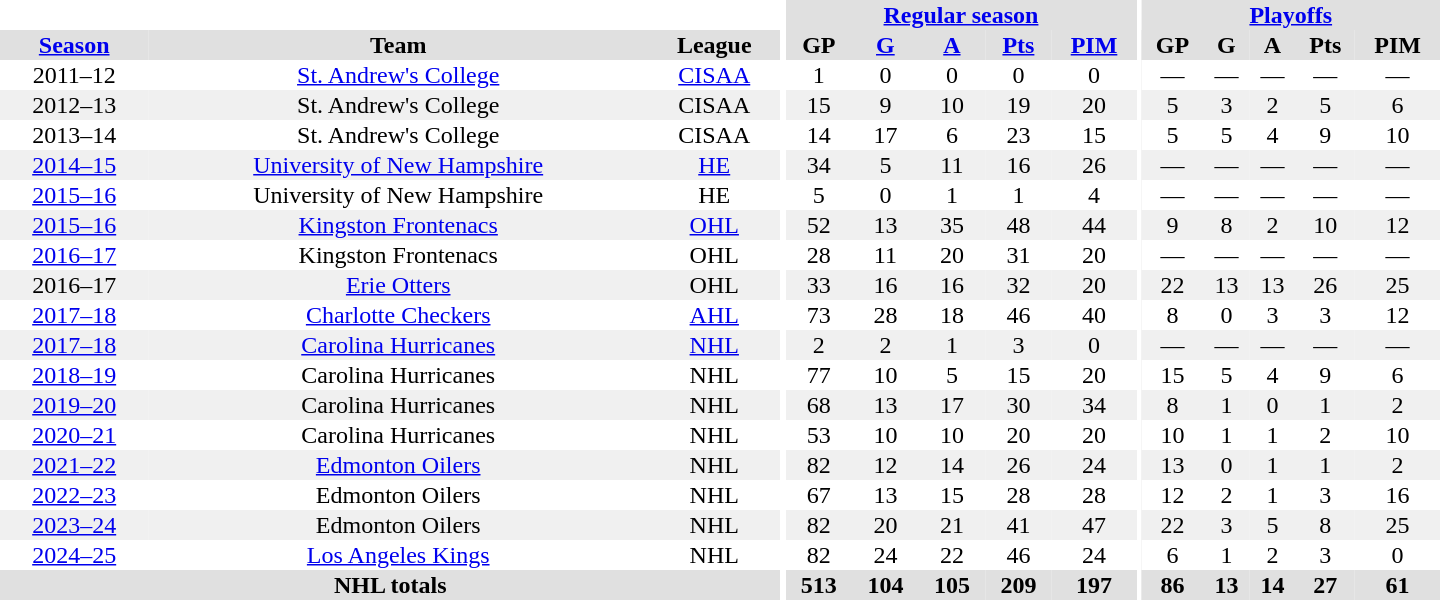<table border="0" cellpadding="1" cellspacing="0" style="text-align:center; width:60em;">
<tr bgcolor="#e0e0e0">
<th colspan="3" bgcolor="#ffffff"></th>
<th rowspan="99" bgcolor="#ffffff"></th>
<th colspan="5"><a href='#'>Regular season</a></th>
<th rowspan="99" bgcolor="#ffffff"></th>
<th colspan="5"><a href='#'>Playoffs</a></th>
</tr>
<tr bgcolor="#e0e0e0">
<th><a href='#'>Season</a></th>
<th>Team</th>
<th>League</th>
<th>GP</th>
<th><a href='#'>G</a></th>
<th><a href='#'>A</a></th>
<th><a href='#'>Pts</a></th>
<th><a href='#'>PIM</a></th>
<th>GP</th>
<th>G</th>
<th>A</th>
<th>Pts</th>
<th>PIM</th>
</tr>
<tr>
<td>2011–12</td>
<td><a href='#'>St. Andrew's College</a></td>
<td><a href='#'>CISAA</a></td>
<td>1</td>
<td>0</td>
<td>0</td>
<td>0</td>
<td>0</td>
<td>—</td>
<td>—</td>
<td>—</td>
<td>—</td>
<td>—</td>
</tr>
<tr bgcolor="#f0f0f0">
<td>2012–13</td>
<td>St. Andrew's College</td>
<td>CISAA</td>
<td>15</td>
<td>9</td>
<td>10</td>
<td>19</td>
<td>20</td>
<td>5</td>
<td>3</td>
<td>2</td>
<td>5</td>
<td>6</td>
</tr>
<tr>
<td>2013–14</td>
<td>St. Andrew's College</td>
<td>CISAA</td>
<td>14</td>
<td>17</td>
<td>6</td>
<td>23</td>
<td>15</td>
<td>5</td>
<td>5</td>
<td>4</td>
<td>9</td>
<td>10</td>
</tr>
<tr bgcolor="#f0f0f0">
<td><a href='#'>2014–15</a></td>
<td><a href='#'>University of New Hampshire</a></td>
<td><a href='#'>HE</a></td>
<td>34</td>
<td>5</td>
<td>11</td>
<td>16</td>
<td>26</td>
<td>—</td>
<td>—</td>
<td>—</td>
<td>—</td>
<td>—</td>
</tr>
<tr>
<td><a href='#'>2015–16</a></td>
<td>University of New Hampshire</td>
<td>HE</td>
<td>5</td>
<td>0</td>
<td>1</td>
<td>1</td>
<td>4</td>
<td>—</td>
<td>—</td>
<td>—</td>
<td>—</td>
<td>—</td>
</tr>
<tr bgcolor="#f0f0f0">
<td><a href='#'>2015–16</a></td>
<td><a href='#'>Kingston Frontenacs</a></td>
<td><a href='#'>OHL</a></td>
<td>52</td>
<td>13</td>
<td>35</td>
<td>48</td>
<td>44</td>
<td>9</td>
<td>8</td>
<td>2</td>
<td>10</td>
<td>12</td>
</tr>
<tr>
<td><a href='#'>2016–17</a></td>
<td>Kingston Frontenacs</td>
<td>OHL</td>
<td>28</td>
<td>11</td>
<td>20</td>
<td>31</td>
<td>20</td>
<td>—</td>
<td>—</td>
<td>—</td>
<td>—</td>
<td>—</td>
</tr>
<tr bgcolor="#f0f0f0">
<td>2016–17</td>
<td><a href='#'>Erie Otters</a></td>
<td>OHL</td>
<td>33</td>
<td>16</td>
<td>16</td>
<td>32</td>
<td>20</td>
<td>22</td>
<td>13</td>
<td>13</td>
<td>26</td>
<td>25</td>
</tr>
<tr>
<td><a href='#'>2017–18</a></td>
<td><a href='#'>Charlotte Checkers</a></td>
<td><a href='#'>AHL</a></td>
<td>73</td>
<td>28</td>
<td>18</td>
<td>46</td>
<td>40</td>
<td>8</td>
<td>0</td>
<td>3</td>
<td>3</td>
<td>12</td>
</tr>
<tr bgcolor="#f0f0f0">
<td><a href='#'>2017–18</a></td>
<td><a href='#'>Carolina Hurricanes</a></td>
<td><a href='#'>NHL</a></td>
<td>2</td>
<td>2</td>
<td>1</td>
<td>3</td>
<td>0</td>
<td>—</td>
<td>—</td>
<td>—</td>
<td>—</td>
<td>—</td>
</tr>
<tr>
<td><a href='#'>2018–19</a></td>
<td>Carolina Hurricanes</td>
<td>NHL</td>
<td>77</td>
<td>10</td>
<td>5</td>
<td>15</td>
<td>20</td>
<td>15</td>
<td>5</td>
<td>4</td>
<td>9</td>
<td>6</td>
</tr>
<tr bgcolor="#f0f0f0">
<td><a href='#'>2019–20</a></td>
<td>Carolina Hurricanes</td>
<td>NHL</td>
<td>68</td>
<td>13</td>
<td>17</td>
<td>30</td>
<td>34</td>
<td>8</td>
<td>1</td>
<td>0</td>
<td>1</td>
<td>2</td>
</tr>
<tr>
<td><a href='#'>2020–21</a></td>
<td>Carolina Hurricanes</td>
<td>NHL</td>
<td>53</td>
<td>10</td>
<td>10</td>
<td>20</td>
<td>20</td>
<td>10</td>
<td>1</td>
<td>1</td>
<td>2</td>
<td>10</td>
</tr>
<tr bgcolor="#f0f0f0">
<td><a href='#'>2021–22</a></td>
<td><a href='#'>Edmonton Oilers</a></td>
<td>NHL</td>
<td>82</td>
<td>12</td>
<td>14</td>
<td>26</td>
<td>24</td>
<td>13</td>
<td>0</td>
<td>1</td>
<td>1</td>
<td>2</td>
</tr>
<tr>
<td><a href='#'>2022–23</a></td>
<td>Edmonton Oilers</td>
<td>NHL</td>
<td>67</td>
<td>13</td>
<td>15</td>
<td>28</td>
<td>28</td>
<td>12</td>
<td>2</td>
<td>1</td>
<td>3</td>
<td>16</td>
</tr>
<tr bgcolor="#f0f0f0">
<td><a href='#'>2023–24</a></td>
<td>Edmonton Oilers</td>
<td>NHL</td>
<td>82</td>
<td>20</td>
<td>21</td>
<td>41</td>
<td>47</td>
<td>22</td>
<td>3</td>
<td>5</td>
<td>8</td>
<td>25</td>
</tr>
<tr>
<td><a href='#'>2024–25</a></td>
<td><a href='#'>Los Angeles Kings</a></td>
<td>NHL</td>
<td>82</td>
<td>24</td>
<td>22</td>
<td>46</td>
<td>24</td>
<td>6</td>
<td>1</td>
<td>2</td>
<td>3</td>
<td>0</td>
</tr>
<tr bgcolor="#e0e0e0">
<th colspan="3">NHL totals</th>
<th>513</th>
<th>104</th>
<th>105</th>
<th>209</th>
<th>197</th>
<th>86</th>
<th>13</th>
<th>14</th>
<th>27</th>
<th>61</th>
</tr>
</table>
